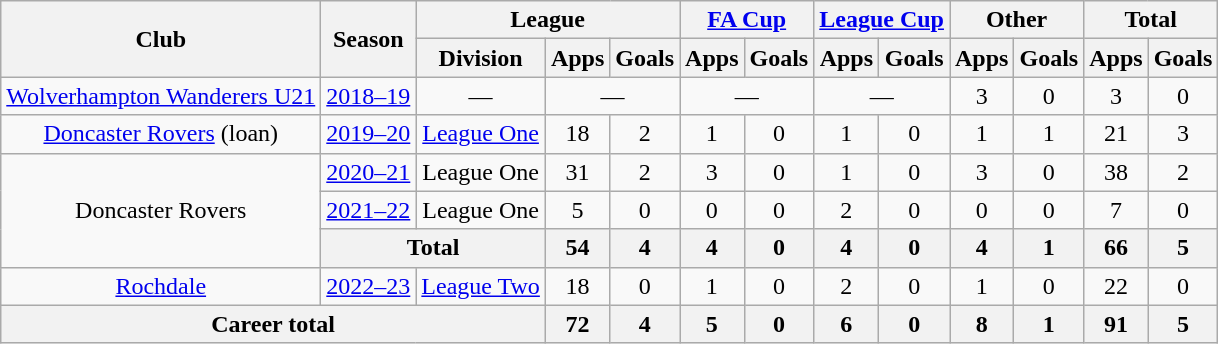<table class="wikitable" style="text-align:center">
<tr>
<th rowspan="2">Club</th>
<th rowspan="2">Season</th>
<th colspan="3">League</th>
<th colspan="2"><a href='#'>FA Cup</a></th>
<th colspan="2"><a href='#'>League Cup</a></th>
<th colspan="2">Other</th>
<th colspan="2">Total</th>
</tr>
<tr>
<th>Division</th>
<th>Apps</th>
<th>Goals</th>
<th>Apps</th>
<th>Goals</th>
<th>Apps</th>
<th>Goals</th>
<th>Apps</th>
<th>Goals</th>
<th>Apps</th>
<th>Goals</th>
</tr>
<tr>
<td><a href='#'>Wolverhampton Wanderers U21</a></td>
<td><a href='#'>2018–19</a></td>
<td colspan=1>—</td>
<td colspan=2>—</td>
<td colspan=2>—</td>
<td colspan=2>—</td>
<td>3</td>
<td>0</td>
<td>3</td>
<td>0</td>
</tr>
<tr>
<td><a href='#'>Doncaster Rovers</a> (loan)</td>
<td><a href='#'>2019–20</a></td>
<td><a href='#'>League One</a></td>
<td>18</td>
<td>2</td>
<td>1</td>
<td>0</td>
<td>1</td>
<td>0</td>
<td>1</td>
<td>1</td>
<td>21</td>
<td>3</td>
</tr>
<tr>
<td rowspan="3">Doncaster Rovers</td>
<td><a href='#'>2020–21</a></td>
<td>League One</td>
<td>31</td>
<td>2</td>
<td>3</td>
<td>0</td>
<td>1</td>
<td>0</td>
<td>3</td>
<td>0</td>
<td>38</td>
<td>2</td>
</tr>
<tr>
<td><a href='#'>2021–22</a></td>
<td>League One</td>
<td>5</td>
<td>0</td>
<td>0</td>
<td>0</td>
<td>2</td>
<td>0</td>
<td>0</td>
<td>0</td>
<td>7</td>
<td>0</td>
</tr>
<tr>
<th colspan="2">Total</th>
<th>54</th>
<th>4</th>
<th>4</th>
<th>0</th>
<th>4</th>
<th>0</th>
<th>4</th>
<th>1</th>
<th>66</th>
<th>5</th>
</tr>
<tr>
<td><a href='#'>Rochdale</a></td>
<td><a href='#'>2022–23</a></td>
<td><a href='#'>League Two</a></td>
<td>18</td>
<td>0</td>
<td>1</td>
<td>0</td>
<td>2</td>
<td>0</td>
<td>1</td>
<td>0</td>
<td>22</td>
<td>0</td>
</tr>
<tr>
<th colspan="3">Career total</th>
<th>72</th>
<th>4</th>
<th>5</th>
<th>0</th>
<th>6</th>
<th>0</th>
<th>8</th>
<th>1</th>
<th>91</th>
<th>5</th>
</tr>
</table>
